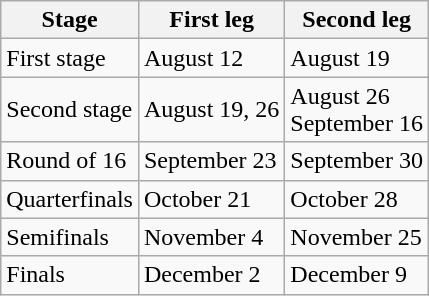<table class="wikitable">
<tr>
<th>Stage</th>
<th>First leg</th>
<th>Second leg</th>
</tr>
<tr>
<td>First stage</td>
<td>August 12</td>
<td>August 19</td>
</tr>
<tr>
<td>Second stage</td>
<td>August 19, 26</td>
<td>August 26<br>September 16</td>
</tr>
<tr>
<td>Round of 16</td>
<td>September 23</td>
<td>September 30</td>
</tr>
<tr>
<td>Quarterfinals</td>
<td>October 21</td>
<td>October 28</td>
</tr>
<tr>
<td>Semifinals</td>
<td>November 4</td>
<td>November 25</td>
</tr>
<tr>
<td>Finals</td>
<td>December 2</td>
<td>December 9</td>
</tr>
</table>
